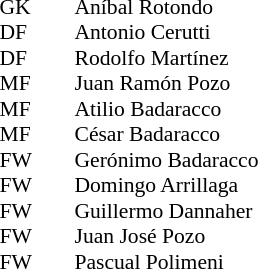<table style="font-size:90%; margin:0.2em auto;" cellspacing="0" cellpadding="0">
<tr>
<th width="25"></th>
<th width="25"></th>
</tr>
<tr>
<td>GK</td>
<td></td>
<td> Aníbal Rotondo</td>
</tr>
<tr>
<td>DF</td>
<td></td>
<td> Antonio Cerutti</td>
</tr>
<tr>
<td>DF</td>
<td></td>
<td> Rodolfo Martínez</td>
</tr>
<tr>
<td>MF</td>
<td></td>
<td> Juan Ramón Pozo</td>
</tr>
<tr>
<td>MF</td>
<td></td>
<td> Atilio Badaracco</td>
</tr>
<tr>
<td>MF</td>
<td></td>
<td> César Badaracco</td>
</tr>
<tr>
<td>FW</td>
<td></td>
<td> Gerónimo Badaracco</td>
</tr>
<tr>
<td>FW</td>
<td></td>
<td> Domingo Arrillaga</td>
</tr>
<tr>
<td>FW</td>
<td></td>
<td> Guillermo Dannaher</td>
</tr>
<tr>
<td>FW</td>
<td></td>
<td> Juan José Pozo</td>
</tr>
<tr>
<td>FW</td>
<td></td>
<td> Pascual Polimeni</td>
</tr>
</table>
